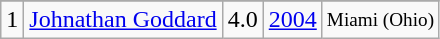<table class="wikitable">
<tr>
</tr>
<tr>
<td>1</td>
<td><a href='#'>Johnathan Goddard</a></td>
<td>4.0</td>
<td><a href='#'>2004</a></td>
<td style="font-size:80%;">Miami (Ohio)</td>
</tr>
</table>
